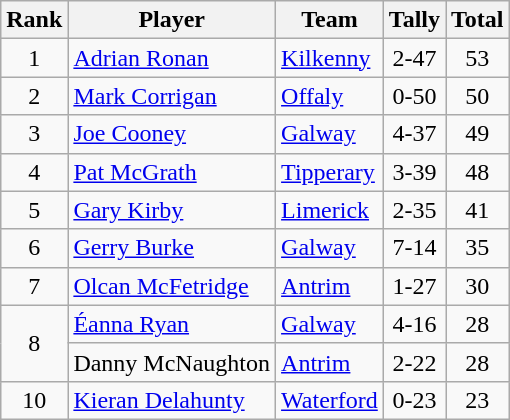<table class="wikitable">
<tr>
<th>Rank</th>
<th>Player</th>
<th>Team</th>
<th>Tally</th>
<th>Total</th>
</tr>
<tr>
<td rowspan=1 align=center>1</td>
<td><a href='#'>Adrian Ronan</a></td>
<td><a href='#'>Kilkenny</a></td>
<td align=center>2-47</td>
<td align=center>53</td>
</tr>
<tr>
<td rowspan=1 align=center>2</td>
<td><a href='#'>Mark Corrigan</a></td>
<td><a href='#'>Offaly</a></td>
<td align=center>0-50</td>
<td align=center>50</td>
</tr>
<tr>
<td rowspan=1 align=center>3</td>
<td><a href='#'>Joe Cooney</a></td>
<td><a href='#'>Galway</a></td>
<td align=center>4-37</td>
<td align=center>49</td>
</tr>
<tr>
<td rowspan=1 align=center>4</td>
<td><a href='#'>Pat McGrath</a></td>
<td><a href='#'>Tipperary</a></td>
<td align=center>3-39</td>
<td align=center>48</td>
</tr>
<tr>
<td rowspan=1 align=center>5</td>
<td><a href='#'>Gary Kirby</a></td>
<td><a href='#'>Limerick</a></td>
<td align=center>2-35</td>
<td align=center>41</td>
</tr>
<tr>
<td rowspan=1 align=center>6</td>
<td><a href='#'>Gerry Burke</a></td>
<td><a href='#'>Galway</a></td>
<td align=center>7-14</td>
<td align=center>35</td>
</tr>
<tr>
<td rowspan=1 align=center>7</td>
<td><a href='#'>Olcan McFetridge</a></td>
<td><a href='#'>Antrim</a></td>
<td align=center>1-27</td>
<td align=center>30</td>
</tr>
<tr>
<td rowspan=2 align=center>8</td>
<td><a href='#'>Éanna Ryan</a></td>
<td><a href='#'>Galway</a></td>
<td align=center>4-16</td>
<td align=center>28</td>
</tr>
<tr>
<td>Danny McNaughton</td>
<td><a href='#'>Antrim</a></td>
<td align=center>2-22</td>
<td align=center>28</td>
</tr>
<tr>
<td rowspan=1 align=center>10</td>
<td><a href='#'>Kieran Delahunty</a></td>
<td><a href='#'>Waterford</a></td>
<td align=center>0-23</td>
<td align=center>23</td>
</tr>
</table>
